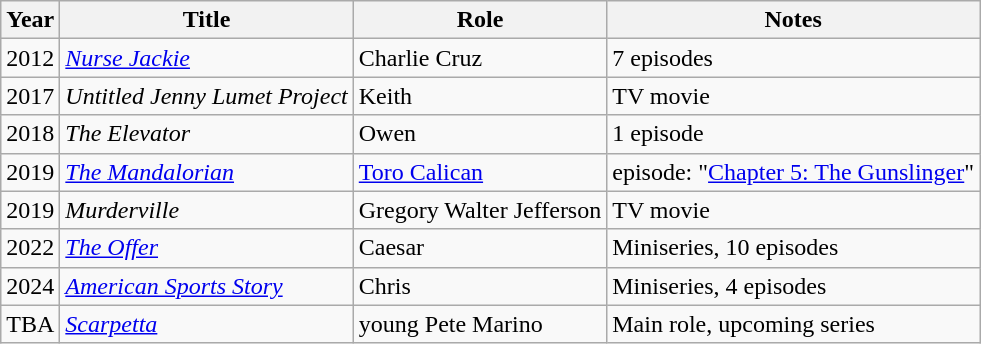<table class="wikitable sortable">
<tr>
<th>Year</th>
<th>Title</th>
<th>Role</th>
<th class=unsortable>Notes</th>
</tr>
<tr>
<td>2012</td>
<td><em><a href='#'>Nurse Jackie</a></em></td>
<td>Charlie Cruz</td>
<td>7 episodes</td>
</tr>
<tr>
<td>2017</td>
<td><em>Untitled Jenny Lumet Project</em></td>
<td>Keith</td>
<td>TV movie</td>
</tr>
<tr>
<td>2018</td>
<td><em>The Elevator</em></td>
<td>Owen</td>
<td>1 episode</td>
</tr>
<tr>
<td>2019</td>
<td><em><a href='#'>The Mandalorian</a></em></td>
<td><a href='#'>Toro Calican</a></td>
<td>episode: "<a href='#'>Chapter 5: The Gunslinger</a>"</td>
</tr>
<tr>
<td>2019</td>
<td><em>Murderville</em></td>
<td>Gregory Walter Jefferson</td>
<td>TV movie</td>
</tr>
<tr>
<td>2022</td>
<td><em><a href='#'>The Offer</a></em></td>
<td>Caesar</td>
<td>Miniseries, 10 episodes</td>
</tr>
<tr>
<td>2024</td>
<td><em><a href='#'>American Sports Story</a></em></td>
<td>Chris</td>
<td>Miniseries, 4 episodes</td>
</tr>
<tr>
<td>TBA</td>
<td><a href='#'><em>Scarpetta</em></a></td>
<td>young Pete Marino</td>
<td>Main role, upcoming series</td>
</tr>
</table>
